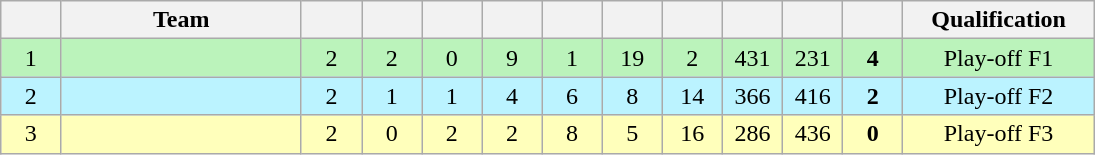<table class=wikitable style="text-align:center" width=730>
<tr>
<th width=5.5%></th>
<th width=22%>Team</th>
<th width=5.5%></th>
<th width=5.5%></th>
<th width=5.5%></th>
<th width=5.5%></th>
<th width=5.5%></th>
<th width=5.5%></th>
<th width=5.5%></th>
<th width=5.5%></th>
<th width=5.5%></th>
<th width=5.5%></th>
<th width=18%>Qualification</th>
</tr>
<tr bgcolor=#bbf3bb>
<td>1</td>
<td style="text-align:left"></td>
<td>2</td>
<td>2</td>
<td>0</td>
<td>9</td>
<td>1</td>
<td>19</td>
<td>2</td>
<td>431</td>
<td>231</td>
<td><strong>4</strong></td>
<td>Play-off F1</td>
</tr>
<tr bgcolor=#bbf3ff>
<td>2</td>
<td style="text-align:left"></td>
<td>2</td>
<td>1</td>
<td>1</td>
<td>4</td>
<td>6</td>
<td>8</td>
<td>14</td>
<td>366</td>
<td>416</td>
<td><strong>2</strong></td>
<td>Play-off F2</td>
</tr>
<tr bgcolor=#ffffbb>
<td>3</td>
<td style="text-align:left"></td>
<td>2</td>
<td>0</td>
<td>2</td>
<td>2</td>
<td>8</td>
<td>5</td>
<td>16</td>
<td>286</td>
<td>436</td>
<td><strong>0</strong></td>
<td>Play-off F3</td>
</tr>
</table>
